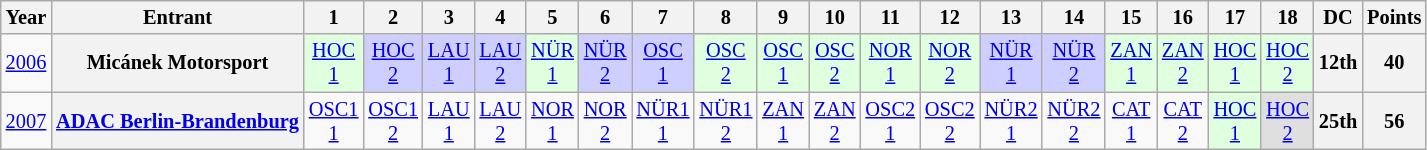<table class="wikitable" style="font-size: 85%; text-align:center">
<tr>
<th>Year</th>
<th>Entrant</th>
<th>1</th>
<th>2</th>
<th>3</th>
<th>4</th>
<th>5</th>
<th>6</th>
<th>7</th>
<th>8</th>
<th>9</th>
<th>10</th>
<th>11</th>
<th>12</th>
<th>13</th>
<th>14</th>
<th>15</th>
<th>16</th>
<th>17</th>
<th>18</th>
<th>DC</th>
<th>Points</th>
</tr>
<tr>
<td align=left><a href='#'>2006</a></td>
<th nowrap>Micánek Motorsport</th>
<td style="background:#DFFFDF;"><a href='#'>HOC<br>1</a><br></td>
<td style="background:#CFCFFF;"><a href='#'>HOC<br>2</a><br></td>
<td style="background:#CFCFFF;"><a href='#'>LAU<br>1</a><br></td>
<td style="background:#CFCFFF;"><a href='#'>LAU<br>2</a><br></td>
<td style="background:#DFFFDF;"><a href='#'>NÜR<br>1</a><br></td>
<td style="background:#CFCFFF;"><a href='#'>NÜR<br>2</a><br></td>
<td style="background:#CFCFFF;"><a href='#'>OSC<br>1</a><br></td>
<td style="background:#DFFFDF;"><a href='#'>OSC<br>2</a><br></td>
<td style="background:#DFFFDF;"><a href='#'>OSC<br>1</a><br></td>
<td style="background:#DFFFDF;"><a href='#'>OSC<br>2</a><br></td>
<td style="background:#DFFFDF;"><a href='#'>NOR<br>1</a><br></td>
<td style="background:#DFFFDF;"><a href='#'>NOR<br>2</a><br></td>
<td style="background:#CFCFFF;"><a href='#'>NÜR<br>1</a><br></td>
<td style="background:#CFCFFF;"><a href='#'>NÜR<br>2</a><br></td>
<td style="background:#DFFFDF;"><a href='#'>ZAN<br>1</a><br></td>
<td style="background:#DFFFDF;"><a href='#'>ZAN<br>2</a><br></td>
<td style="background:#DFFFDF;"><a href='#'>HOC<br>1</a><br></td>
<td style="background:#DFFFDF;"><a href='#'>HOC<br>2</a><br></td>
<th>12th</th>
<th>40</th>
</tr>
<tr>
<td><a href='#'>2007</a></td>
<th nowrap><a href='#'>ADAC Berlin-Brandenburg</a></th>
<td><a href='#'>OSC1<br>1</a></td>
<td><a href='#'>OSC1<br>2</a></td>
<td><a href='#'>LAU<br>1</a></td>
<td><a href='#'>LAU<br>2</a></td>
<td><a href='#'>NOR<br>1</a></td>
<td><a href='#'>NOR<br>2</a></td>
<td><a href='#'>NÜR1<br>1</a></td>
<td><a href='#'>NÜR1<br>2</a></td>
<td><a href='#'>ZAN<br>1</a></td>
<td><a href='#'>ZAN<br>2</a></td>
<td><a href='#'>OSC2<br>1</a></td>
<td><a href='#'>OSC2<br>2</a></td>
<td><a href='#'>NÜR2<br>1</a></td>
<td><a href='#'>NÜR2<br>2</a></td>
<td><a href='#'>CAT<br>1</a></td>
<td><a href='#'>CAT<br>2</a></td>
<td style="background:#DFFFDF"><a href='#'>HOC<br>1</a><br></td>
<td style="background:#DFDFDF"><a href='#'>HOC<br>2</a><br></td>
<th>25th</th>
<th>56</th>
</tr>
</table>
